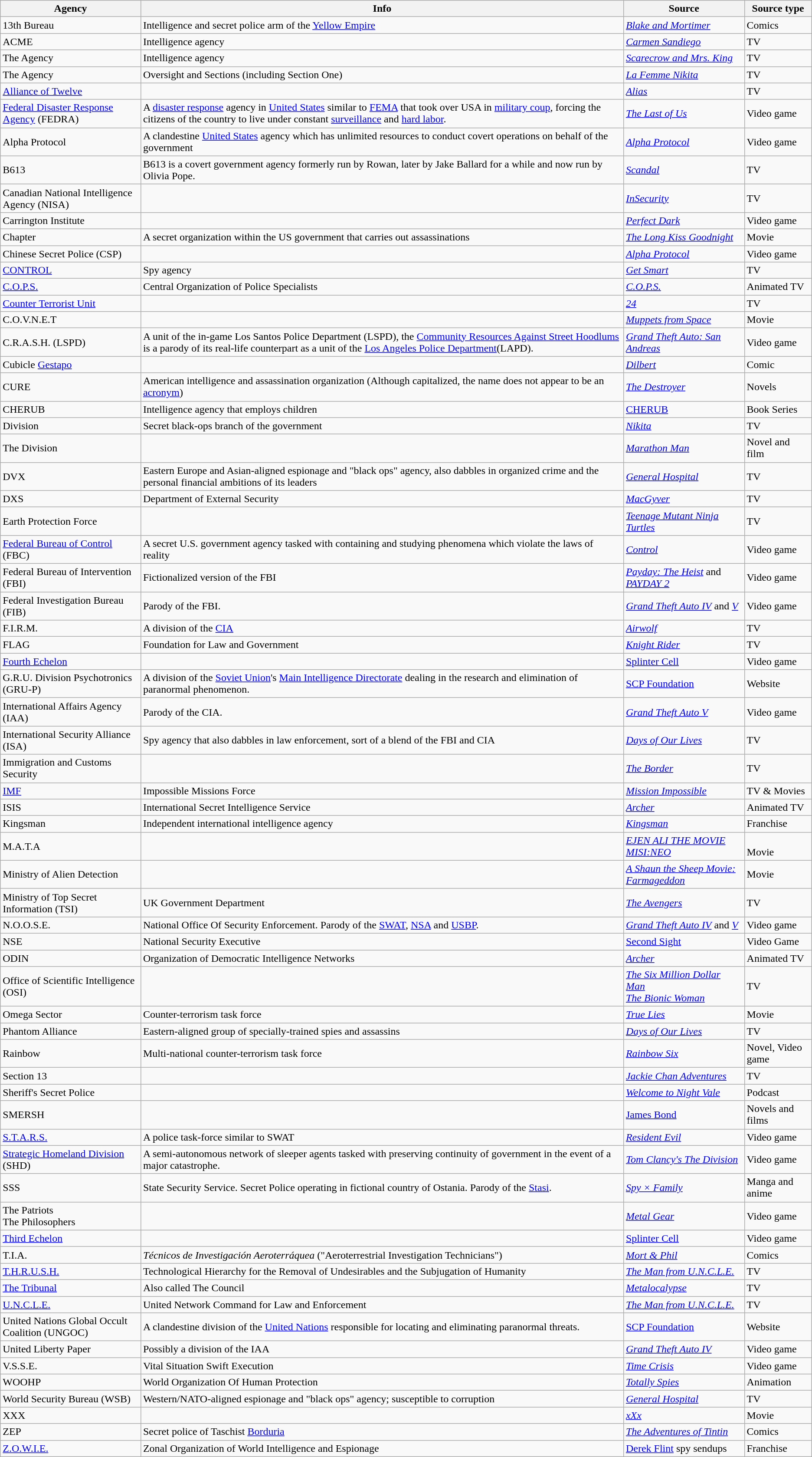<table class="wikitable sortable">
<tr>
<th>Agency</th>
<th>Info</th>
<th>Source</th>
<th>Source type</th>
</tr>
<tr>
<td>13th Bureau</td>
<td>Intelligence and secret police arm of the <a href='#'>Yellow Empire</a></td>
<td><em><a href='#'>Blake and Mortimer</a></em></td>
<td>Comics</td>
</tr>
<tr>
<td>ACME</td>
<td>Intelligence agency</td>
<td><em><a href='#'>Carmen Sandiego</a></em></td>
<td>TV</td>
</tr>
<tr>
<td>The Agency</td>
<td>Intelligence agency</td>
<td><em><a href='#'>Scarecrow and Mrs. King</a></em></td>
<td>TV</td>
</tr>
<tr>
<td>The Agency</td>
<td>Oversight and Sections (including Section One)</td>
<td><em><a href='#'>La Femme Nikita</a></em></td>
<td>TV</td>
</tr>
<tr>
<td><a href='#'>Alliance of Twelve</a></td>
<td></td>
<td><em><a href='#'>Alias</a></em></td>
<td>TV</td>
</tr>
<tr>
<td><a href='#'>Federal Disaster Response Agency</a> (FEDRA)</td>
<td>A <a href='#'>disaster response</a> agency in <a href='#'>United States</a> similar to <a href='#'>FEMA</a> that took over USA in <a href='#'>military coup</a>, forcing the citizens of the country to live under constant <a href='#'>surveillance</a> and <a href='#'>hard labor</a>.</td>
<td><a href='#'><em>The Last of Us</em></a></td>
<td>Video game</td>
</tr>
<tr>
<td>Alpha Protocol</td>
<td>A clandestine <a href='#'>United States</a> agency which has unlimited resources to conduct covert operations on behalf of the government</td>
<td><em><a href='#'>Alpha Protocol</a></em></td>
<td>Video game</td>
</tr>
<tr>
<td>B613</td>
<td>B613 is a covert government agency formerly run by Rowan, later by Jake Ballard for a while and now run by Olivia Pope.</td>
<td><em><a href='#'>Scandal</a></em></td>
<td>TV</td>
</tr>
<tr>
<td>Canadian National Intelligence Agency (NISA)</td>
<td></td>
<td><em><a href='#'>InSecurity</a></em></td>
<td>TV</td>
</tr>
<tr>
<td>Carrington Institute</td>
<td></td>
<td><em><a href='#'>Perfect Dark</a></em></td>
<td>Video game</td>
</tr>
<tr>
<td>Chapter</td>
<td>A secret organization within the US government that carries out assassinations</td>
<td><em><a href='#'>The Long Kiss Goodnight</a></em></td>
<td>Movie</td>
</tr>
<tr>
<td>Chinese Secret Police (CSP)</td>
<td></td>
<td><em><a href='#'>Alpha Protocol</a></em></td>
<td>Video game</td>
</tr>
<tr>
<td><a href='#'>CONTROL</a></td>
<td>Spy agency</td>
<td><em><a href='#'>Get Smart</a></em></td>
<td>TV</td>
</tr>
<tr>
<td><a href='#'>C.O.P.S.</a></td>
<td>Central Organization of Police Specialists</td>
<td><em><a href='#'>C.O.P.S.</a></em></td>
<td>Animated TV</td>
</tr>
<tr>
<td><a href='#'>Counter Terrorist Unit</a></td>
<td></td>
<td><em><a href='#'>24</a></em></td>
<td>TV</td>
</tr>
<tr>
<td>C.O.V.N.E.T</td>
<td></td>
<td><em><a href='#'>Muppets from Space</a></em></td>
<td>Movie</td>
</tr>
<tr>
<td>C.R.A.S.H. (LSPD)</td>
<td>A unit of the in-game Los Santos Police Department (LSPD), the <a href='#'>Community Resources Against Street Hoodlums</a> is a parody of its real-life counterpart as a unit of the <a href='#'>Los Angeles Police Department</a>(LAPD).</td>
<td><em><a href='#'>Grand Theft Auto: San Andreas</a></em></td>
<td>Video game</td>
</tr>
<tr>
<td>Cubicle <a href='#'>Gestapo</a></td>
<td></td>
<td><em><a href='#'>Dilbert</a></em></td>
<td>Comic</td>
</tr>
<tr>
<td>CURE</td>
<td>American intelligence and assassination organization (Although capitalized, the name does not appear to be an <a href='#'>acronym</a>)</td>
<td><em><a href='#'>The Destroyer</a></em></td>
<td>Novels</td>
</tr>
<tr>
<td>CHERUB</td>
<td>Intelligence agency that employs children</td>
<td><a href='#'>CHERUB</a></td>
<td>Book Series</td>
</tr>
<tr>
<td>Division</td>
<td>Secret black-ops branch of the government</td>
<td><em><a href='#'>Nikita</a></em></td>
<td>TV</td>
</tr>
<tr>
<td>The Division</td>
<td></td>
<td><em><a href='#'>Marathon Man</a></em></td>
<td>Novel and film</td>
</tr>
<tr>
<td>DVX</td>
<td>Eastern Europe and Asian-aligned espionage and "black ops" agency, also dabbles in organized crime and the personal financial ambitions of its leaders</td>
<td><em><a href='#'>General Hospital</a></em></td>
<td>TV</td>
</tr>
<tr>
<td>DXS</td>
<td>Department of External Security</td>
<td><em><a href='#'>MacGyver</a></em></td>
<td>TV</td>
</tr>
<tr>
<td>Earth Protection Force</td>
<td></td>
<td><em><a href='#'>Teenage Mutant Ninja Turtles</a></em></td>
<td>TV</td>
</tr>
<tr>
<td><a href='#'>Federal Bureau of Control</a> (FBC)</td>
<td>A secret U.S. government agency tasked with containing and studying phenomena which violate the laws of reality</td>
<td><em><a href='#'>Control</a></em></td>
<td>Video game</td>
</tr>
<tr>
<td>Federal Bureau of Intervention (FBI)</td>
<td>Fictionalized version of the FBI</td>
<td><em><a href='#'>Payday: The Heist</a></em> and <em><a href='#'>PAYDAY 2</a></em></td>
<td>Video game</td>
</tr>
<tr>
<td>Federal Investigation Bureau (FIB)</td>
<td>Parody of the FBI.</td>
<td><em><a href='#'>Grand Theft Auto IV</a></em> and <em><a href='#'>V</a></em></td>
<td>Video game</td>
</tr>
<tr>
<td>F.I.R.M.</td>
<td>A division of the <a href='#'>CIA</a></td>
<td><em><a href='#'>Airwolf</a></em></td>
<td>TV</td>
</tr>
<tr>
<td>FLAG</td>
<td>Foundation for Law and Government</td>
<td><em><a href='#'>Knight Rider</a></em></td>
<td>TV</td>
</tr>
<tr>
<td><a href='#'>Fourth Echelon</a></td>
<td></td>
<td><a href='#'>Splinter Cell</a></td>
<td>Video game</td>
</tr>
<tr>
<td>G.R.U. Division Psychotronics (GRU-P)</td>
<td>A division of the <a href='#'>Soviet Union</a>'s <a href='#'>Main Intelligence Directorate</a> dealing in the research and elimination of paranormal phenomenon.</td>
<td><a href='#'>SCP Foundation</a></td>
<td>Website</td>
</tr>
<tr>
<td>International Affairs Agency (IAA)</td>
<td>Parody of the CIA.</td>
<td><em><a href='#'>Grand Theft Auto V</a></em></td>
<td>Video game</td>
</tr>
<tr>
<td>International Security Alliance (ISA)</td>
<td>Spy agency that also dabbles in law enforcement, sort of a blend of the FBI and CIA</td>
<td><em><a href='#'>Days of Our Lives</a></em></td>
<td>TV</td>
</tr>
<tr>
<td>Immigration and Customs Security</td>
<td></td>
<td><em><a href='#'>The Border</a></em></td>
<td>TV</td>
</tr>
<tr>
<td><a href='#'>IMF</a></td>
<td>Impossible Missions Force</td>
<td><em><a href='#'>Mission Impossible</a></em></td>
<td>TV & Movies</td>
</tr>
<tr>
<td>ISIS</td>
<td>International Secret Intelligence Service</td>
<td><em><a href='#'>Archer</a></em></td>
<td>Animated TV</td>
</tr>
<tr>
<td>Kingsman</td>
<td>Independent international intelligence agency</td>
<td><em><a href='#'>Kingsman</a></em></td>
<td>Franchise</td>
</tr>
<tr>
<td>M.A.T.A</td>
<td></td>
<td><em><a href='#'>EJEN ALI THE MOVIE MISI:NEO</a></em></td>
<td><br>Movie</td>
</tr>
<tr>
<td>Ministry of Alien Detection</td>
<td></td>
<td><em><a href='#'>A Shaun the Sheep Movie: Farmageddon</a></em></td>
<td>Movie</td>
</tr>
<tr>
<td>Ministry of Top Secret Information (TSI)</td>
<td>UK Government Department</td>
<td><em><a href='#'>The Avengers</a></em></td>
<td>TV</td>
</tr>
<tr>
<td>N.O.O.S.E.</td>
<td>National Office Of Security Enforcement. Parody of the <a href='#'>SWAT</a>, <a href='#'>NSA</a> and <a href='#'>USBP</a>.</td>
<td><em><a href='#'>Grand Theft Auto IV</a></em> and <em><a href='#'>V</a></em></td>
<td>Video game</td>
</tr>
<tr>
<td>NSE</td>
<td>National Security Executive</td>
<td><a href='#'>Second Sight</a></td>
<td>Video Game</td>
</tr>
<tr>
<td>ODIN</td>
<td>Organization of Democratic Intelligence Networks</td>
<td><em><a href='#'>Archer</a></em></td>
<td>Animated TV</td>
</tr>
<tr>
<td>Office of Scientific Intelligence (OSI)</td>
<td></td>
<td><em><a href='#'>The Six Million Dollar Man</a></em> <br> <em><a href='#'>The Bionic Woman</a></em></td>
<td>TV</td>
</tr>
<tr>
<td>Omega Sector</td>
<td>Counter-terrorism task force</td>
<td><em><a href='#'>True Lies</a></em></td>
<td>Movie</td>
</tr>
<tr>
<td>Phantom Alliance</td>
<td>Eastern-aligned group of specially-trained spies and assassins</td>
<td><em><a href='#'>Days of Our Lives</a></em></td>
<td>TV</td>
</tr>
<tr>
<td>Rainbow</td>
<td>Multi-national counter-terrorism task force</td>
<td><em><a href='#'>Rainbow Six</a></em></td>
<td>Novel, Video game</td>
</tr>
<tr>
<td>Section 13</td>
<td></td>
<td><em><a href='#'>Jackie Chan Adventures</a></em></td>
<td>TV</td>
</tr>
<tr>
<td>Sheriff's Secret Police</td>
<td></td>
<td><em><a href='#'>Welcome to Night Vale</a></em></td>
<td>Podcast</td>
</tr>
<tr>
<td>SMERSH</td>
<td></td>
<td><a href='#'>James Bond</a></td>
<td>Novels and films</td>
</tr>
<tr>
<td><a href='#'>S.T.A.R.S.</a></td>
<td>A police task-force similar to SWAT</td>
<td><em><a href='#'>Resident Evil</a></em></td>
<td>Video game</td>
</tr>
<tr>
<td><a href='#'>Strategic Homeland Division</a> (SHD)</td>
<td>A semi-autonomous network of sleeper agents tasked with preserving continuity of government in the event of a major catastrophe.</td>
<td><em><a href='#'>Tom Clancy's The Division</a></em></td>
<td>Video game</td>
</tr>
<tr>
<td>SSS</td>
<td>State Security Service. Secret Police operating in fictional country of Ostania. Parody of the <a href='#'>Stasi</a>.</td>
<td><em><a href='#'>Spy × Family</a></em></td>
<td>Manga and anime</td>
</tr>
<tr>
<td>The Patriots <br> The Philosophers</td>
<td></td>
<td><em><a href='#'>Metal Gear</a></em></td>
<td>Video game</td>
</tr>
<tr>
<td><a href='#'>Third Echelon</a></td>
<td></td>
<td><a href='#'>Splinter Cell</a></td>
<td>Video game</td>
</tr>
<tr>
<td>T.I.A.</td>
<td><em>Técnicos de Investigación Aeroterráquea</em> ("Aeroterrestrial Investigation Technicians")</td>
<td><em><a href='#'>Mort & Phil</a></em></td>
<td>Comics</td>
</tr>
<tr>
<td><a href='#'>T.H.R.U.S.H.</a></td>
<td>Technological Hierarchy for the Removal of Undesirables and the Subjugation of Humanity</td>
<td><em><a href='#'>The Man from U.N.C.L.E.</a></em></td>
<td>TV</td>
</tr>
<tr>
<td><a href='#'>The Tribunal</a></td>
<td>Also called The Council</td>
<td><em><a href='#'>Metalocalypse</a></em></td>
<td>TV</td>
</tr>
<tr>
<td><a href='#'>U.N.C.L.E.</a></td>
<td>United Network Command for Law and Enforcement</td>
<td><em><a href='#'>The Man from U.N.C.L.E.</a></em></td>
<td>TV</td>
</tr>
<tr>
<td>United Nations Global Occult Coalition (UNGOC)</td>
<td>A clandestine division of the <a href='#'>United Nations</a> responsible for locating and eliminating paranormal threats.</td>
<td><a href='#'>SCP Foundation</a></td>
<td>Website</td>
</tr>
<tr>
<td>United Liberty Paper</td>
<td>Possibly a division of the IAA</td>
<td><em><a href='#'>Grand Theft Auto IV</a></em></td>
<td>Video game</td>
</tr>
<tr>
<td>V.S.S.E.</td>
<td>Vital Situation Swift Execution</td>
<td><em><a href='#'>Time Crisis</a></em></td>
<td>Video game</td>
</tr>
<tr>
<td>WOOHP</td>
<td>World Organization Of Human Protection</td>
<td><em><a href='#'>Totally Spies</a></em></td>
<td>Animation</td>
</tr>
<tr>
<td>World Security Bureau (WSB)</td>
<td>Western/NATO-aligned espionage and "black ops" agency; susceptible to corruption</td>
<td><em><a href='#'>General Hospital</a></em></td>
<td>TV</td>
</tr>
<tr>
<td>XXX</td>
<td></td>
<td><em><a href='#'>xXx</a></em></td>
<td>Movie</td>
</tr>
<tr>
<td>ZEP</td>
<td>Secret police of Taschist <a href='#'>Borduria</a></td>
<td><em><a href='#'>The Adventures of Tintin</a></em></td>
<td>Comics</td>
</tr>
<tr>
<td><a href='#'>Z.O.W.I.E.</a></td>
<td>Zonal Organization of World Intelligence and Espionage</td>
<td><a href='#'>Derek Flint</a> spy sendups</td>
<td>Franchise</td>
</tr>
</table>
